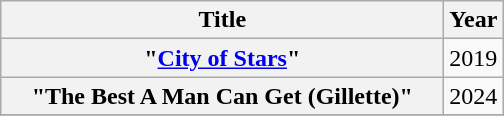<table class="wikitable plainrowheaders" style="text-align:center;">
<tr>
<th scope="col" style="width:18em;">Title</th>
<th scope="col" style="width:1em;">Year</th>
</tr>
<tr>
<th scope="row">"<a href='#'>City of Stars</a>"</th>
<td>2019</td>
</tr>
<tr>
<th scope="row">"The Best A Man Can Get (Gillette)"</th>
<td>2024</td>
</tr>
<tr>
</tr>
</table>
